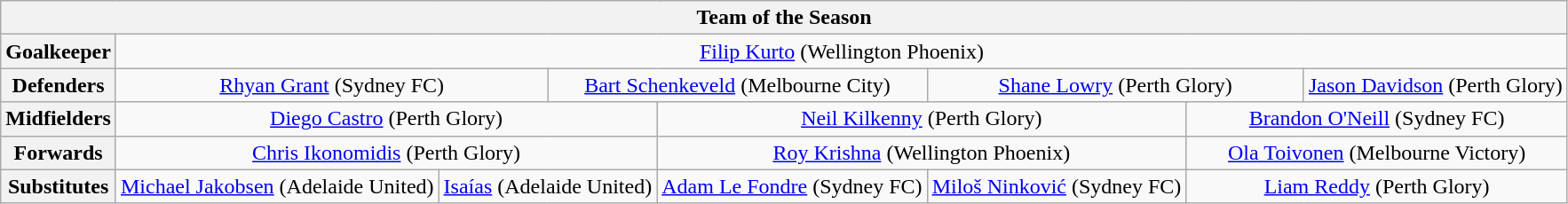<table class="wikitable" style="text-align:center">
<tr>
<th colspan="13">Team of the Season</th>
</tr>
<tr>
<th>Goalkeeper</th>
<td colspan="12"> <a href='#'>Filip Kurto</a> (Wellington Phoenix)</td>
</tr>
<tr>
<th>Defenders</th>
<td colspan="3"> <a href='#'>Rhyan Grant</a> (Sydney FC)</td>
<td colspan="3"> <a href='#'>Bart Schenkeveld</a> (Melbourne City)</td>
<td colspan="3"> <a href='#'>Shane Lowry</a> (Perth Glory)</td>
<td colspan="3"> <a href='#'>Jason Davidson</a> (Perth Glory)</td>
</tr>
<tr>
<th>Midfielders</th>
<td colspan="4"> <a href='#'>Diego Castro</a> (Perth Glory)</td>
<td colspan="4"> <a href='#'>Neil Kilkenny</a> (Perth Glory)</td>
<td colspan="4"> <a href='#'>Brandon O'Neill</a> (Sydney FC)</td>
</tr>
<tr>
<th>Forwards</th>
<td colspan="4"> <a href='#'>Chris Ikonomidis</a> (Perth Glory)</td>
<td colspan="4"> <a href='#'>Roy Krishna</a> (Wellington Phoenix)</td>
<td colspan="4"> <a href='#'>Ola Toivonen</a> (Melbourne Victory)</td>
</tr>
<tr>
<th>Substitutes</th>
<td colspan="2"> <a href='#'>Michael Jakobsen</a> (Adelaide United)</td>
<td colspan="2"> <a href='#'>Isaías</a> (Adelaide United)</td>
<td colspan="2"> <a href='#'>Adam Le Fondre</a> (Sydney FC)</td>
<td colspan="2"> <a href='#'>Miloš Ninković</a> (Sydney FC)</td>
<td colspan="2"> <a href='#'>Liam Reddy</a> (Perth Glory)</td>
</tr>
</table>
